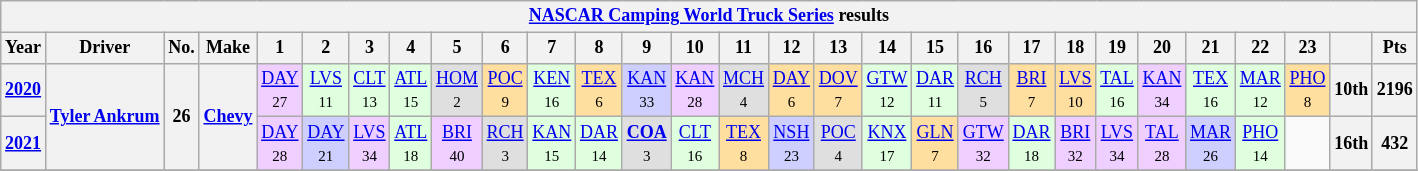<table class="wikitable mw-collapsible mw-collapsed" style="text-align:center; font-size:75%">
<tr>
<th colspan="45"><a href='#'>NASCAR Camping World Truck Series</a> results</th>
</tr>
<tr>
<th>Year</th>
<th>Driver</th>
<th>No.</th>
<th>Make</th>
<th>1</th>
<th>2</th>
<th>3</th>
<th>4</th>
<th>5</th>
<th>6</th>
<th>7</th>
<th>8</th>
<th>9</th>
<th>10</th>
<th>11</th>
<th>12</th>
<th>13</th>
<th>14</th>
<th>15</th>
<th>16</th>
<th>17</th>
<th>18</th>
<th>19</th>
<th>20</th>
<th>21</th>
<th>22</th>
<th>23</th>
<th></th>
<th>Pts</th>
</tr>
<tr>
<th><a href='#'>2020</a></th>
<th rowspan=2><a href='#'>Tyler Ankrum</a></th>
<th rowspan=2>26</th>
<th rowspan=2><a href='#'>Chevy</a></th>
<td style="background:#EFCFFF;"><a href='#'>DAY</a><br><small>27</small></td>
<td style="background:#DFFFDF;"><a href='#'>LVS</a><br><small>11</small></td>
<td style="background:#DFFFDF;"><a href='#'>CLT</a><br><small>13</small></td>
<td style="background:#DFFFDF;"><a href='#'>ATL</a><br><small>15</small></td>
<td style="background:#DFDFDF;"><a href='#'>HOM</a><br><small>2</small></td>
<td style="background:#FFDF9F;"><a href='#'>POC</a><br><small>9</small></td>
<td style="background:#DFFFDF;"><a href='#'>KEN</a><br><small>16</small></td>
<td style="background:#FFDF9F;"><a href='#'>TEX</a><br><small>6</small></td>
<td style="background:#CFCFFF;"><a href='#'>KAN</a><br><small>33</small></td>
<td style="background:#EFCFFF;"><a href='#'>KAN</a><br><small>28</small></td>
<td style="background:#DFDFDF;"><a href='#'>MCH</a><br><small>4</small></td>
<td style="background:#FFDF9F;"><a href='#'>DAY</a><br><small>6</small></td>
<td style="background:#FFDF9F;"><a href='#'>DOV</a><br><small>7</small></td>
<td style="background:#DFFFDF;"><a href='#'>GTW</a><br><small>12</small></td>
<td style="background:#DFFFDF;"><a href='#'>DAR</a><br><small>11</small></td>
<td style="background:#DFDFDF;"><a href='#'>RCH</a><br><small>5</small></td>
<td style="background:#FFDF9F;"><a href='#'>BRI</a><br><small>7</small></td>
<td style="background:#FFDF9F;"><a href='#'>LVS</a><br><small>10</small></td>
<td style="background:#DFFFDF;"><a href='#'>TAL</a><br><small>16</small></td>
<td style="background:#EFCFFF;"><a href='#'>KAN</a><br><small>34</small></td>
<td style="background:#DFFFDF;"><a href='#'>TEX</a><br><small>16</small></td>
<td style="background:#DFFFDF;"><a href='#'>MAR</a><br><small>12</small></td>
<td style="background:#FFDF9F;"><a href='#'>PHO</a><br><small>8</small></td>
<th>10th</th>
<th>2196</th>
</tr>
<tr>
<th><a href='#'>2021</a></th>
<td style="background:#EFCFFF;"><a href='#'>DAY</a><br><small>28</small></td>
<td style="background:#CFCFFF;"><a href='#'>DAY</a><br><small>21</small></td>
<td style="background:#EFCFFF;"><a href='#'>LVS</a><br><small>34</small></td>
<td style="background:#DFFFDF;"><a href='#'>ATL</a><br><small>18</small></td>
<td style="background:#EFCFFF;"><a href='#'>BRI</a><br><small>40</small></td>
<td style="background:#DFDFDF;"><a href='#'>RCH</a><br><small>3</small></td>
<td style="background:#DFFFDF;"><a href='#'>KAN</a><br><small>15</small></td>
<td style="background:#DFFFDF;"><a href='#'>DAR</a><br><small>14</small></td>
<td style="background:#DFDFDF;"><strong><a href='#'>COA</a></strong><br><small>3</small></td>
<td style="background:#DFFFDF;"><a href='#'>CLT</a><br><small>16</small></td>
<td style="background:#FFDF9F;"><a href='#'>TEX</a><br><small>8</small></td>
<td style="background:#CFCFFF;"><a href='#'>NSH</a><br><small>23</small></td>
<td style="background:#DFDFDF;"><a href='#'>POC</a><br><small>4</small></td>
<td style="background:#DFFFDF;"><a href='#'>KNX</a><br><small>17</small></td>
<td style="background:#FFDF9F;"><a href='#'>GLN</a><br><small>7</small></td>
<td style="background:#EFCFFF;"><a href='#'>GTW</a><br><small>32</small></td>
<td style="background:#DFFFDF;"><a href='#'>DAR</a><br><small>18</small></td>
<td style="background:#EFCFFF;"><a href='#'>BRI</a><br><small>32</small></td>
<td style="background:#EFCFFF;"><a href='#'>LVS</a><br><small>34</small></td>
<td style="background:#EFCFFF;"><a href='#'>TAL</a><br><small>28</small></td>
<td style="background:#CFCFFF;"><a href='#'>MAR</a><br><small>26</small></td>
<td style="background:#DFFFDF;"><a href='#'>PHO</a><br><small>14</small></td>
<td></td>
<th>16th</th>
<th>432</th>
</tr>
<tr>
</tr>
</table>
